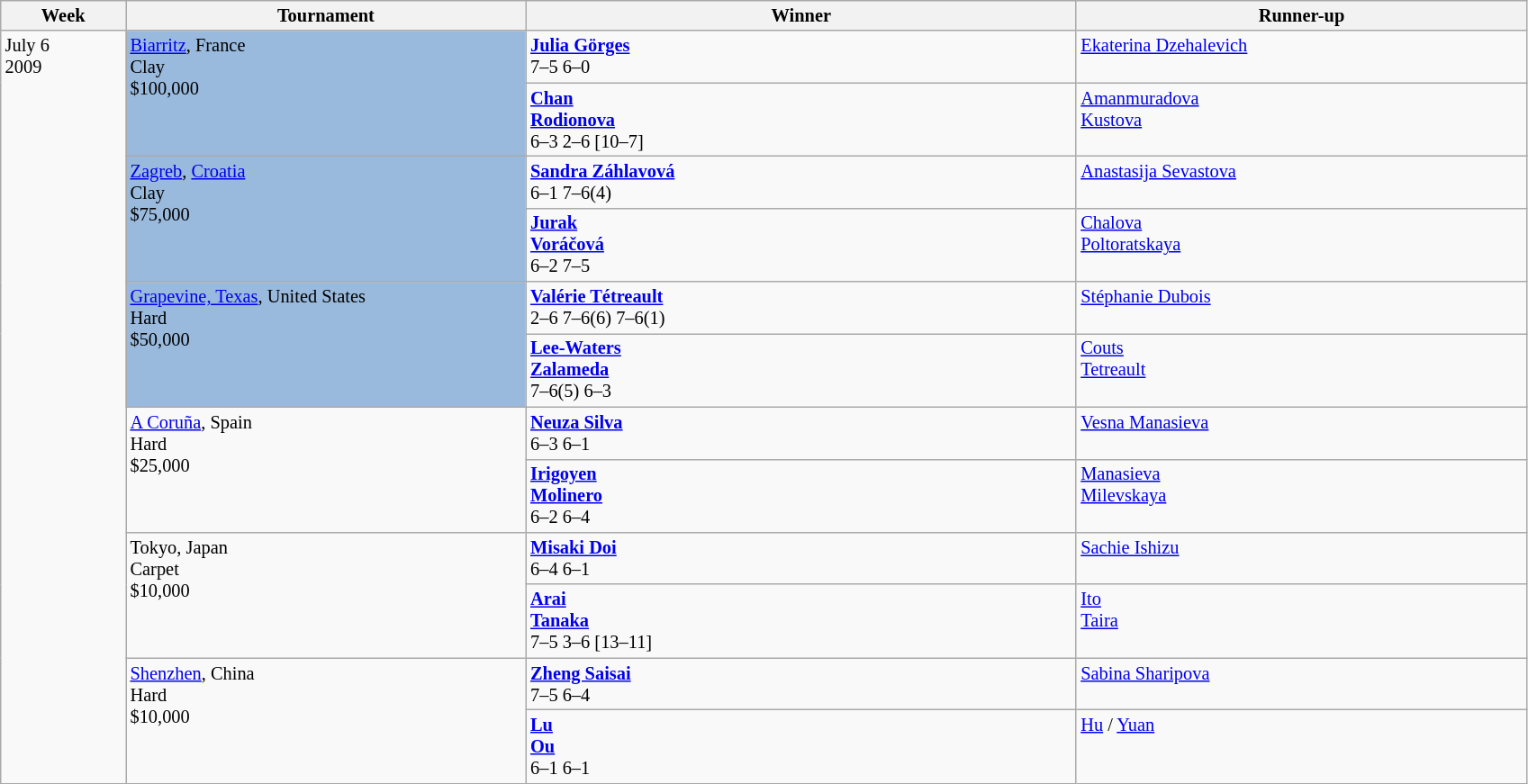<table class="wikitable" style="font-size:85%;">
<tr>
<th width="5%" align="top">Week</th>
<th width="16%" align="top">Tournament</th>
<th width="22%" align="top">Winner</th>
<th width="18%" align="top">Runner-up</th>
</tr>
<tr valign=top>
<td rowspan=16>July 6 <br> 2009</td>
<td rowspan=2 bgcolor="#99BADD"><a href='#'>Biarritz</a>, France <br> Clay <br> $100,000</td>
<td> <strong><a href='#'>Julia Görges</a></strong> <br> 7–5 6–0</td>
<td> <a href='#'>Ekaterina Dzehalevich</a></td>
</tr>
<tr valign=top>
<td> <strong><a href='#'>Chan</a></strong> <br>  <strong><a href='#'>Rodionova</a></strong> <br> 6–3 2–6 [10–7]</td>
<td> <a href='#'>Amanmuradova</a><br> <a href='#'>Kustova</a></td>
</tr>
<tr valign=top>
<td rowspan=2 bgcolor="#99BADD"><a href='#'>Zagreb</a>, <a href='#'>Croatia</a> <br> Clay <br> $75,000</td>
<td> <strong><a href='#'>Sandra Záhlavová</a></strong> <br> 6–1 7–6(4)</td>
<td> <a href='#'>Anastasija Sevastova</a></td>
</tr>
<tr valign=top>
<td> <strong><a href='#'>Jurak</a></strong> <br>  <strong><a href='#'>Voráčová</a></strong> <br> 6–2 7–5</td>
<td> <a href='#'>Chalova</a> <br>  <a href='#'>Poltoratskaya</a></td>
</tr>
<tr valign=top>
<td rowspan=2 bgcolor="#99BADD"><a href='#'>Grapevine, Texas</a>, United States <br> Hard <br> $50,000</td>
<td> <strong><a href='#'>Valérie Tétreault</a></strong> <br> 2–6 7–6(6) 7–6(1)</td>
<td> <a href='#'>Stéphanie Dubois</a></td>
</tr>
<tr valign=top>
<td> <strong><a href='#'>Lee-Waters</a></strong> <br>  <strong><a href='#'>Zalameda</a></strong> <br> 7–6(5) 6–3</td>
<td> <a href='#'>Couts</a> <br>  <a href='#'>Tetreault</a></td>
</tr>
<tr valign=top>
<td rowspan=2><a href='#'>A Coruña</a>, Spain <br> Hard <br> $25,000</td>
<td> <strong><a href='#'>Neuza Silva</a></strong> <br> 6–3 6–1</td>
<td> <a href='#'>Vesna Manasieva</a></td>
</tr>
<tr valign=top>
<td> <strong><a href='#'>Irigoyen</a></strong> <br>  <strong><a href='#'>Molinero</a></strong> <br> 6–2 6–4</td>
<td> <a href='#'>Manasieva</a> <br>  <a href='#'>Milevskaya</a></td>
</tr>
<tr valign=top>
<td rowspan=2>Tokyo, Japan <br> Carpet <br> $10,000</td>
<td> <strong><a href='#'>Misaki Doi</a></strong> <br> 6–4 6–1</td>
<td> <a href='#'>Sachie Ishizu</a></td>
</tr>
<tr valign=top>
<td> <strong><a href='#'>Arai</a></strong> <br>  <strong><a href='#'>Tanaka</a></strong> <br> 7–5 3–6 [13–11]</td>
<td> <a href='#'>Ito</a> <br>  <a href='#'>Taira</a></td>
</tr>
<tr valign=top>
<td rowspan=2><a href='#'>Shenzhen</a>, China <br> Hard <br> $10,000</td>
<td> <strong><a href='#'>Zheng Saisai</a></strong> <br> 7–5 6–4</td>
<td> <a href='#'>Sabina Sharipova</a></td>
</tr>
<tr valign=top>
<td> <strong><a href='#'>Lu</a></strong> <br>  <strong><a href='#'>Ou</a></strong> <br> 6–1 6–1</td>
<td> <a href='#'>Hu</a> /    <a href='#'>Yuan</a></td>
</tr>
</table>
